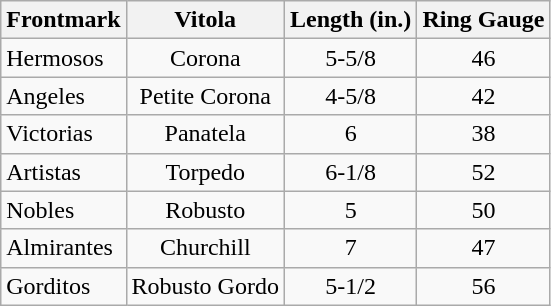<table class="wikitable">
<tr>
<th>Frontmark</th>
<th>Vitola</th>
<th>Length (in.)</th>
<th>Ring Gauge</th>
</tr>
<tr>
<td>Hermosos</td>
<td align="center">Corona</td>
<td align="center">5-5/8</td>
<td align="center">46</td>
</tr>
<tr>
<td>Angeles</td>
<td align="center">Petite Corona</td>
<td align="center">4-5/8</td>
<td align="center">42</td>
</tr>
<tr>
<td>Victorias</td>
<td align="center">Panatela</td>
<td align="center">6</td>
<td align="center">38</td>
</tr>
<tr>
<td>Artistas</td>
<td align="center">Torpedo</td>
<td align="center">6-1/8</td>
<td align="center">52</td>
</tr>
<tr>
<td>Nobles</td>
<td align="center">Robusto</td>
<td align="center">5</td>
<td align="center">50</td>
</tr>
<tr>
<td>Almirantes</td>
<td align="center">Churchill</td>
<td align="center">7</td>
<td align="center">47</td>
</tr>
<tr>
<td>Gorditos</td>
<td align="center">Robusto Gordo</td>
<td align="center">5-1/2</td>
<td align="center">56</td>
</tr>
</table>
